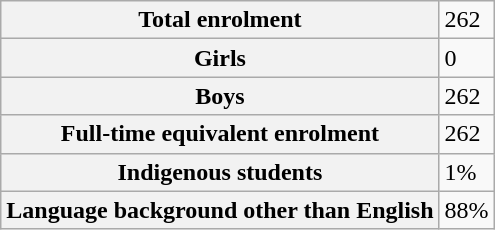<table class="wikitable">
<tr>
<th>Total enrolment</th>
<td>262</td>
</tr>
<tr>
<th>Girls</th>
<td>0</td>
</tr>
<tr>
<th>Boys</th>
<td>262</td>
</tr>
<tr>
<th>Full-time equivalent enrolment</th>
<td>262</td>
</tr>
<tr>
<th>Indigenous students</th>
<td>1%</td>
</tr>
<tr>
<th>Language background other than English</th>
<td>88%</td>
</tr>
</table>
